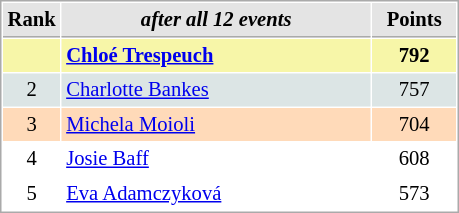<table cellspacing="1" cellpadding="3" style="border:1px solid #AAAAAA;font-size:86%">
<tr style="background-color: #E4E4E4;">
<th style="border-bottom:1px solid #AAAAAA; width: 10px;">Rank</th>
<th style="border-bottom:1px solid #AAAAAA; width: 200px;"><em>after all 12 events</em></th>
<th style="border-bottom:1px solid #AAAAAA; width: 50px;">Points</th>
</tr>
<tr style="background:#f7f6a8;">
<td align=center></td>
<td> <strong><a href='#'>Chloé Trespeuch</a></strong></td>
<td align=center><strong>792</strong></td>
</tr>
<tr style="background:#dce5e5;">
<td align=center>2</td>
<td> <a href='#'>Charlotte Bankes</a></td>
<td align=center>757</td>
</tr>
<tr style="background:#ffdab9;">
<td align=center>3</td>
<td> <a href='#'>Michela Moioli</a></td>
<td align=center>704</td>
</tr>
<tr>
<td align=center>4</td>
<td> <a href='#'>Josie Baff</a></td>
<td align=center>608</td>
</tr>
<tr>
<td align=center>5</td>
<td> <a href='#'>Eva Adamczyková</a></td>
<td align=center>573</td>
</tr>
</table>
